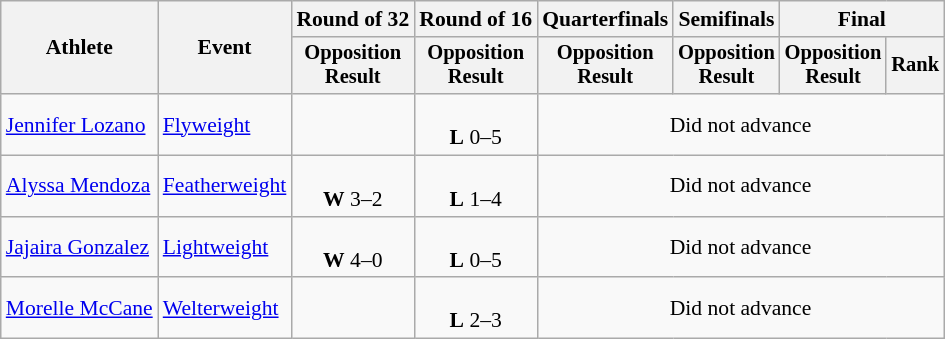<table class=wikitable style=font-size:90%;text-align:center>
<tr>
<th rowspan=2>Athlete</th>
<th rowspan=2>Event</th>
<th>Round of 32</th>
<th>Round of 16</th>
<th>Quarterfinals</th>
<th>Semifinals</th>
<th colspan=2>Final</th>
</tr>
<tr style="font-size:95%">
<th>Opposition<br>Result</th>
<th>Opposition<br>Result</th>
<th>Opposition<br>Result</th>
<th>Opposition<br>Result</th>
<th>Opposition<br>Result</th>
<th>Rank</th>
</tr>
<tr>
<td align=left><a href='#'>Jennifer Lozano</a></td>
<td align=left><a href='#'>Flyweight</a></td>
<td></td>
<td><br><strong>L</strong> 0–5</td>
<td colspan=4>Did not advance</td>
</tr>
<tr>
<td align=left><a href='#'>Alyssa Mendoza</a></td>
<td align=left><a href='#'>Featherweight</a></td>
<td><br><strong>W</strong> 3–2</td>
<td><br><strong>L</strong> 1–4</td>
<td colspan=4>Did not advance</td>
</tr>
<tr>
<td align=left><a href='#'>Jajaira Gonzalez</a></td>
<td align=left><a href='#'>Lightweight</a></td>
<td><br><strong>W</strong> 4–0</td>
<td><br><strong>L</strong> 0–5</td>
<td colspan=4>Did not advance</td>
</tr>
<tr>
<td align=left><a href='#'>Morelle McCane</a></td>
<td align=left><a href='#'>Welterweight</a></td>
<td></td>
<td><br><strong>L</strong> 2–3</td>
<td colspan=4>Did not advance</td>
</tr>
</table>
